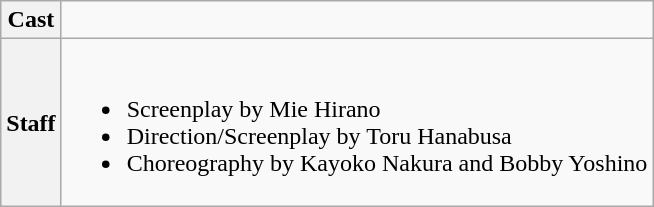<table class="wikitable">
<tr>
<th>Cast</th>
<td></td>
</tr>
<tr>
<th>Staff</th>
<td><br><ul><li>Screenplay by Mie Hirano</li><li>Direction/Screenplay by Toru Hanabusa</li><li>Choreography by Kayoko Nakura and Bobby Yoshino</li></ul></td>
</tr>
</table>
